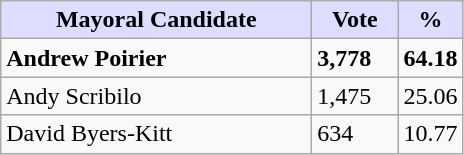<table class="wikitable">
<tr>
<th style="background:#ddf; width:200px;">Mayoral Candidate</th>
<th style="background:#ddf; width:50px;">Vote</th>
<th style="background:#ddf; width:30px;">%</th>
</tr>
<tr>
<td><strong>Andrew Poirier</strong></td>
<td><strong>3,778</strong></td>
<td><strong>64.18</strong></td>
</tr>
<tr>
<td>Andy Scribilo</td>
<td>1,475</td>
<td>25.06</td>
</tr>
<tr>
<td>David Byers-Kitt</td>
<td>634</td>
<td>10.77</td>
</tr>
</table>
